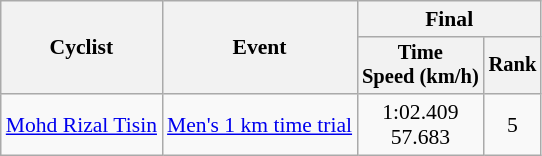<table class="wikitable" style="font-size:90%">
<tr>
<th rowspan=2>Cyclist</th>
<th rowspan=2>Event</th>
<th colspan=2>Final</th>
</tr>
<tr style="font-size:95%">
<th>Time<br>Speed (km/h)</th>
<th>Rank</th>
</tr>
<tr align=center>
<td align=left><a href='#'>Mohd Rizal Tisin</a></td>
<td align=left><a href='#'>Men's 1 km time trial</a></td>
<td>1:02.409<br>57.683</td>
<td>5</td>
</tr>
</table>
